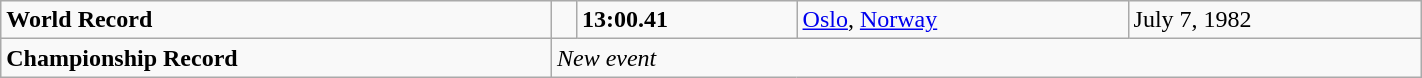<table class="wikitable" width=75%>
<tr>
<td><strong>World Record</strong></td>
<td></td>
<td><strong>13:00.41</strong></td>
<td><a href='#'>Oslo</a>, <a href='#'>Norway</a></td>
<td>July 7, 1982</td>
</tr>
<tr>
<td><strong>Championship Record</strong></td>
<td colspan="4"><em>New event</em></td>
</tr>
</table>
